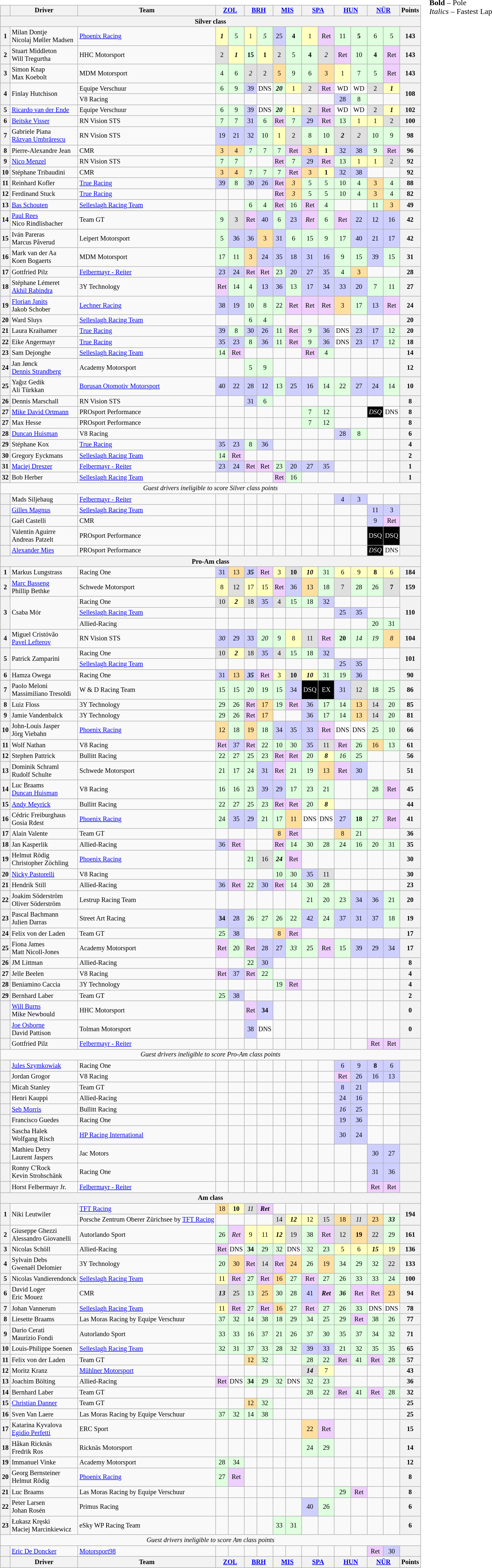<table>
<tr>
<td valign="top"><br><table class="wikitable" style="font-size: 85%; text-align:center;">
<tr>
<th></th>
<th>Driver</th>
<th>Team</th>
<th colspan=2><a href='#'>ZOL</a><br></th>
<th colspan=2><a href='#'>BRH</a><br></th>
<th colspan=2><a href='#'>MIS</a><br></th>
<th colspan=2><a href='#'>SPA</a><br></th>
<th colspan=2><a href='#'>HUN</a><br></th>
<th colspan=2><a href='#'>NÜR</a><br></th>
<th>Points</th>
</tr>
<tr>
<th colspan=16>Silver class</th>
</tr>
<tr>
<th>1</th>
<td align=left> Milan Dontje<br> Nicolaj Møller Madsen</td>
<td align=left> <a href='#'>Phoenix Racing</a></td>
<td style="background:#FFFFBF;"><strong><em>1</em></strong></td>
<td style="background:#DFFFDF;">5</td>
<td style="background:#FFFFBF;">1</td>
<td style="background:#DFFFDF;"><em>5</em></td>
<td style="background:#CFCFFF;">25</td>
<td style="background:#DFFFDF;"><strong>4</strong></td>
<td style="background:#FFFFBF;">1</td>
<td style="background:#EFCFFF;">Ret</td>
<td style="background:#DFFFDF;">11</td>
<td style="background:#DFFFDF;"><strong>5</strong></td>
<td style="background:#DFFFDF;">6</td>
<td style="background:#DFFFDF;">5</td>
<th>143</th>
</tr>
<tr>
<th>2</th>
<td align=left> Stuart Middleton<br> Will Tregurtha</td>
<td align=left> HHC Motorsport</td>
<td style="background:#DFDFDF;">2</td>
<td style="background:#FFFFBF;"><strong><em>1</em></strong></td>
<td style="background:#DFFFDF;"><strong>15</strong></td>
<td style="background:#FFFFBF;"><strong>1</strong></td>
<td style="background:#DFDFDF;">2</td>
<td style="background:#DFFFDF;">5</td>
<td style="background:#DFFFDF;"><strong>4</strong></td>
<td style="background:#DFDFDF;"><em>2</em></td>
<td style="background:#EFCFFF;">Ret</td>
<td style="background:#DFFFDF;">10</td>
<td style="background:#DFFFDF;"><strong>4</strong></td>
<td style="background:#EFCFFF;">Ret</td>
<th>143</th>
</tr>
<tr>
<th>3</th>
<td align=left> Simon Knap<br> Max Koebolt</td>
<td align=left> MDM Motorsport</td>
<td style="background:#DFFFDF;">4</td>
<td style="background:#DFFFDF;">6</td>
<td style="background:#DFDFDF;"><em>2</em></td>
<td style="background:#DFDFDF;">2</td>
<td style="background:#FFDF9F;">5</td>
<td style="background:#DFFFDF;">9</td>
<td style="background:#DFFFDF;">6</td>
<td style="background:#FFDF9F;">3</td>
<td style="background:#FFFFBF;">1</td>
<td style="background:#DFFFDF;">7</td>
<td style="background:#DFFFDF;">5</td>
<td style="background:#EFCFFF;">Ret</td>
<th>143</th>
</tr>
<tr>
<th rowspan=2>4</th>
<td rowspan=2 align=left> Finlay Hutchison</td>
<td align=left> Equipe Verschuur</td>
<td style="background:#DFFFDF;">6</td>
<td style="background:#DFFFDF;">9</td>
<td style="background:#CFCFFF;">39</td>
<td style="background:#FFFFFF;">DNS</td>
<td style="background:#DFFFDF;"><strong><em>20</em></strong></td>
<td style="background:#FFFFBF;">1</td>
<td style="background:#DFDFDF;">2</td>
<td style="background:#EFCFFF;">Ret</td>
<td style="background:#FFFFFF;">WD</td>
<td style="background:#FFFFFF;">WD</td>
<td style="background:#DFDFDF;">2</td>
<td style="background:#FFFFBF;"><strong><em>1</em></strong></td>
<th rowspan=2>108</th>
</tr>
<tr>
<td align=left> V8 Racing</td>
<td></td>
<td></td>
<td></td>
<td></td>
<td></td>
<td></td>
<td></td>
<td></td>
<td style="background:#CFCFFF;">28</td>
<td style="background:#DFFFDF;">8</td>
<td></td>
<td></td>
</tr>
<tr>
<th>5</th>
<td align=left> <a href='#'>Ricardo van der Ende</a></td>
<td align=left> Equipe Verschuur</td>
<td style="background:#DFFFDF;">6</td>
<td style="background:#DFFFDF;">9</td>
<td style="background:#CFCFFF;">39</td>
<td style="background:#FFFFFF;">DNS</td>
<td style="background:#DFFFDF;"><strong><em>20</em></strong></td>
<td style="background:#FFFFBF;">1</td>
<td style="background:#DFDFDF;">2</td>
<td style="background:#EFCFFF;">Ret</td>
<td style="background:#FFFFFF;">WD</td>
<td style="background:#FFFFFF;">WD</td>
<td style="background:#DFDFDF;">2</td>
<td style="background:#FFFFBF;"><strong><em>1</em></strong></td>
<th>102</th>
</tr>
<tr>
<th>6</th>
<td align=left> <a href='#'>Beitske Visser</a></td>
<td align=left> RN Vision STS</td>
<td style="background:#DFFFDF;">7</td>
<td style="background:#DFFFDF;">7</td>
<td style="background:#CFCFFF;">31</td>
<td style="background:#DFFFDF;">6</td>
<td style="background:#EFCFFF;">Ret</td>
<td style="background:#DFFFDF;">7</td>
<td style="background:#CFCFFF;">29</td>
<td style="background:#EFCFFF;">Ret</td>
<td style="background:#DFFFDF;">13</td>
<td style="background:#FFFFBF;">1</td>
<td style="background:#FFFFBF;">1</td>
<td style="background:#DFDFDF;">2</td>
<th>100</th>
</tr>
<tr>
<th>7</th>
<td align=left> Gabriele Piana<br> <a href='#'>Răzvan Umbrărescu</a></td>
<td align=left> RN Vision STS</td>
<td style="background:#CFCFFF;">19</td>
<td style="background:#CFCFFF;">21</td>
<td style="background:#CFCFFF;">32</td>
<td style="background:#DFFFDF;">10</td>
<td style="background:#FFFFBF;">1</td>
<td style="background:#DFDFDF;">2</td>
<td style="background:#DFFFDF;">8</td>
<td style="background:#DFFFDF;">10</td>
<td style="background:#DFDFDF;"><strong><em>2</em></strong></td>
<td style="background:#DFDFDF;"><em>2</em></td>
<td style="background:#DFFFDF;">10</td>
<td style="background:#DFFFDF;">9</td>
<th>98</th>
</tr>
<tr>
<th>8</th>
<td align=left> Pierre-Alexandre Jean</td>
<td align=left> CMR</td>
<td style="background:#FFDF9F;">3</td>
<td style="background:#FFDF9F;">4</td>
<td style="background:#DFFFDF;">7</td>
<td style="background:#DFFFDF;">7</td>
<td style="background:#DFFFDF;">7</td>
<td style="background:#EFCFFF;">Ret</td>
<td style="background:#FFDF9F;">3</td>
<td style="background:#FFFFBF;"><strong>1</strong></td>
<td style="background:#CFCFFF;">32</td>
<td style="background:#CFCFFF;">38</td>
<td style="background:#DFFFDF;">9</td>
<td style="background:#EFCFFF;">Ret</td>
<th>96</th>
</tr>
<tr>
<th>9</th>
<td align=left> <a href='#'>Nico Menzel</a></td>
<td align=left> RN Vision STS</td>
<td style="background:#DFFFDF;">7</td>
<td style="background:#DFFFDF;">7</td>
<td></td>
<td></td>
<td style="background:#EFCFFF;">Ret</td>
<td style="background:#DFFFDF;">7</td>
<td style="background:#CFCFFF;">29</td>
<td style="background:#EFCFFF;">Ret</td>
<td style="background:#DFFFDF;">13</td>
<td style="background:#FFFFBF;">1</td>
<td style="background:#FFFFBF;">1</td>
<td style="background:#DFDFDF;">2</td>
<th>92</th>
</tr>
<tr>
<th>10</th>
<td align=left> Stéphane Tribaudini</td>
<td align=left> CMR</td>
<td style="background:#FFDF9F;">3</td>
<td style="background:#FFDF9F;">4</td>
<td style="background:#DFFFDF;">7</td>
<td style="background:#DFFFDF;">7</td>
<td style="background:#DFFFDF;">7</td>
<td style="background:#EFCFFF;">Ret</td>
<td style="background:#FFDF9F;">3</td>
<td style="background:#FFFFBF;"><strong>1</strong></td>
<td style="background:#CFCFFF;">32</td>
<td style="background:#CFCFFF;">38</td>
<td></td>
<td></td>
<th>92</th>
</tr>
<tr>
<th>11</th>
<td align=left> Reinhard Kofler</td>
<td align=left> <a href='#'>True Racing</a></td>
<td style="background:#CFCFFF;">39</td>
<td style="background:#DFFFDF;">8</td>
<td style="background:#CFCFFF;">30</td>
<td style="background:#CFCFFF;">26</td>
<td style="background:#EFCFFF;">Ret</td>
<td style="background:#FFDF9F;"><em>3</em></td>
<td style="background:#DFFFDF;">5</td>
<td style="background:#DFFFDF;">5</td>
<td style="background:#DFFFDF;">10</td>
<td style="background:#DFFFDF;">4</td>
<td style="background:#FFDF9F;">3</td>
<td style="background:#DFFFDF;">4</td>
<th>88</th>
</tr>
<tr>
<th>12</th>
<td align=left> Ferdinand Stuck</td>
<td align=left> <a href='#'>True Racing</a></td>
<td></td>
<td></td>
<td></td>
<td></td>
<td style="background:#EFCFFF;">Ret</td>
<td style="background:#FFDF9F;"><em>3</em></td>
<td style="background:#DFFFDF;">5</td>
<td style="background:#DFFFDF;">5</td>
<td style="background:#DFFFDF;">10</td>
<td style="background:#DFFFDF;">4</td>
<td style="background:#FFDF9F;">3</td>
<td style="background:#DFFFDF;">4</td>
<th>82</th>
</tr>
<tr>
<th>13</th>
<td align=left> <a href='#'>Bas Schouten</a></td>
<td align=left> <a href='#'>Selleslagh Racing Team</a></td>
<td></td>
<td></td>
<td style="background:#DFFFDF;">6</td>
<td style="background:#DFFFDF;">4</td>
<td style="background:#EFCFFF;">Ret</td>
<td style="background:#DFFFDF;">16</td>
<td style="background:#EFCFFF;">Ret</td>
<td style="background:#DFFFDF;">4</td>
<td></td>
<td></td>
<td style="background:#DFFFDF;">11</td>
<td style="background:#FFDF9F;">3</td>
<th>49</th>
</tr>
<tr>
<th>14</th>
<td align=left> <a href='#'>Paul Rees</a><br> Nico Rindlisbacher</td>
<td align=left> Team GT</td>
<td style="background:#DFFFDF;">9</td>
<td style="background:#DFDFDF;">3</td>
<td style="background:#EFCFFF;">Ret</td>
<td style="background:#CFCFFF;">40</td>
<td style="background:#DFFFDF;">6</td>
<td style="background:#CFCFFF;">23</td>
<td style="background:#EFCFFF;"><em>Ret</em></td>
<td style="background:#DFFFDF;">6</td>
<td style="background:#EFCFFF;">Ret</td>
<td style="background:#CFCFFF;">22</td>
<td style="background:#CFCFFF;">12</td>
<td style="background:#CFCFFF;">16</td>
<th>42</th>
</tr>
<tr>
<th>15</th>
<td align=left> Iván Pareras<br> Marcus Påverud</td>
<td align=left> Leipert Motorsport</td>
<td style="background:#DFFFDF;">5</td>
<td style="background:#CFCFFF;">36</td>
<td style="background:#CFCFFF;">36</td>
<td style="background:#FFDF9F;">3</td>
<td style="background:#CFCFFF;">31</td>
<td style="background:#DFFFDF;">6</td>
<td style="background:#DFFFDF;">15</td>
<td style="background:#DFFFDF;">9</td>
<td style="background:#DFFFDF;">17</td>
<td style="background:#CFCFFF;">40</td>
<td style="background:#CFCFFF;">21</td>
<td style="background:#CFCFFF;">17</td>
<th>42</th>
</tr>
<tr>
<th>16</th>
<td align=left> Mark van der Aa<br> Koen Bogaerts</td>
<td align=left> MDM Motorsport</td>
<td style="background:#DFFFDF;">17</td>
<td style="background:#DFFFDF;">11</td>
<td style="background:#FFDF9F;">3</td>
<td style="background:#CFCFFF;">24</td>
<td style="background:#CFCFFF;">35</td>
<td style="background:#CFCFFF;">18</td>
<td style="background:#CFCFFF;">31</td>
<td style="background:#CFCFFF;">16</td>
<td style="background:#DFFFDF;">9</td>
<td style="background:#DFFFDF;">15</td>
<td style="background:#CFCFFF;">39</td>
<td style="background:#DFFFDF;">15</td>
<th>31</th>
</tr>
<tr>
<th>17</th>
<td align=left> Gottfried Pilz</td>
<td align=left> <a href='#'>Felbermayr - Reiter</a></td>
<td style="background:#CFCFFF;">23</td>
<td style="background:#CFCFFF;">24</td>
<td style="background:#EFCFFF;">Ret</td>
<td style="background:#EFCFFF;">Ret</td>
<td style="background:#DFFFDF;">23</td>
<td style="background:#CFCFFF;">20</td>
<td style="background:#CFCFFF;">27</td>
<td style="background:#CFCFFF;">35</td>
<td style="background:#DFFFDF;">4</td>
<td style="background:#FFDF9F;">3</td>
<td></td>
<td></td>
<th>28</th>
</tr>
<tr>
<th>18</th>
<td align=left> Stéphane Lémeret<br> <a href='#'>Akhil Rabindra</a></td>
<td align=left> 3Y Technology</td>
<td style="background:#EFCFFF;">Ret</td>
<td style="background:#DFFFDF;">14</td>
<td style="background:#DFFFDF;">4</td>
<td style="background:#CFCFFF;">13</td>
<td style="background:#CFCFFF;">36</td>
<td style="background:#DFFFDF;">13</td>
<td style="background:#CFCFFF;">17</td>
<td style="background:#CFCFFF;">34</td>
<td style="background:#CFCFFF;">33</td>
<td style="background:#CFCFFF;">20</td>
<td style="background:#DFFFDF;">7</td>
<td style="background:#DFFFDF;">11</td>
<th>27</th>
</tr>
<tr>
<th>19</th>
<td align=left> <a href='#'>Florian Janits</a><br> Jakob Schober</td>
<td align=left> <a href='#'>Lechner Racing</a></td>
<td style="background:#CFCFFF;">38</td>
<td style="background:#CFCFFF;">19</td>
<td style="background:#DFFFDF;">10</td>
<td style="background:#DFFFDF;">8</td>
<td style="background:#DFFFDF;">22</td>
<td style="background:#EFCFFF;">Ret</td>
<td style="background:#EFCFFF;">Ret</td>
<td style="background:#EFCFFF;">Ret</td>
<td style="background:#FFDF9F;">3</td>
<td style="background:#DFFFDF;">17</td>
<td style="background:#CFCFFF;">13</td>
<td style="background:#EFCFFF;">Ret</td>
<th>24</th>
</tr>
<tr>
<th>20</th>
<td align=left> Ward Sluys</td>
<td align=left> <a href='#'>Selleslagh Racing Team</a></td>
<td></td>
<td></td>
<td style="background:#DFFFDF;">6</td>
<td style="background:#DFFFDF;">4</td>
<td></td>
<td></td>
<td></td>
<td></td>
<td></td>
<td></td>
<td></td>
<td></td>
<th>20</th>
</tr>
<tr>
<th>21</th>
<td align=left> Laura Kraihamer</td>
<td align=left> <a href='#'>True Racing</a></td>
<td style="background:#CFCFFF;">39</td>
<td style="background:#DFFFDF;">8</td>
<td style="background:#CFCFFF;">30</td>
<td style="background:#CFCFFF;">26</td>
<td style="background:#DFFFDF;">11</td>
<td style="background:#EFCFFF;">Ret</td>
<td style="background:#DFFFDF;">9</td>
<td style="background:#CFCFFF;">36</td>
<td style="background:#FFFFFF;">DNS</td>
<td style="background:#CFCFFF;">23</td>
<td style="background:#CFCFFF;">17</td>
<td style="background:#DFFFDF;">12</td>
<th>20</th>
</tr>
<tr>
<th>22</th>
<td align=left> Eike Angermayr</td>
<td align=left> <a href='#'>True Racing</a></td>
<td style="background:#CFCFFF;">35</td>
<td style="background:#CFCFFF;">23</td>
<td style="background:#DFFFDF;">8</td>
<td style="background:#CFCFFF;">36</td>
<td style="background:#DFFFDF;">11</td>
<td style="background:#EFCFFF;">Ret</td>
<td style="background:#DFFFDF;">9</td>
<td style="background:#CFCFFF;">36</td>
<td style="background:#FFFFFF;">DNS</td>
<td style="background:#CFCFFF;">23</td>
<td style="background:#CFCFFF;">17</td>
<td style="background:#DFFFDF;">12</td>
<th>18</th>
</tr>
<tr>
<th>23</th>
<td align=left> Sam Dejonghe</td>
<td align=left> <a href='#'>Selleslagh Racing Team</a></td>
<td style="background:#DFFFDF;">14</td>
<td style="background:#EFCFFF;">Ret</td>
<td></td>
<td></td>
<td></td>
<td></td>
<td style="background:#EFCFFF;">Ret</td>
<td style="background:#DFFFDF;">4</td>
<td></td>
<td></td>
<td></td>
<td></td>
<th>14</th>
</tr>
<tr>
<th>24</th>
<td align=left> Jan Jønck<br> <a href='#'>Dennis Strandberg</a></td>
<td align=left> Academy Motorsport</td>
<td></td>
<td></td>
<td style="background:#DFFFDF;">5</td>
<td style="background:#DFFFDF;">9</td>
<td></td>
<td></td>
<td></td>
<td></td>
<td></td>
<td></td>
<td></td>
<td></td>
<th>12</th>
</tr>
<tr>
<th>25</th>
<td align=left> Yağız Gedik<br> Ali Türkkan</td>
<td align=left> <a href='#'>Borusan Otomotiv Motorsport</a></td>
<td style="background:#CFCFFF;">40</td>
<td style="background:#CFCFFF;">22</td>
<td style="background:#CFCFFF;">28</td>
<td style="background:#CFCFFF;">12</td>
<td style="background:#DFFFDF;">13</td>
<td style="background:#CFCFFF;">25</td>
<td style="background:#CFCFFF;">16</td>
<td style="background:#DFFFDF;">14</td>
<td style="background:#DFFFDF;">22</td>
<td style="background:#CFCFFF;">27</td>
<td style="background:#CFCFFF;">24</td>
<td style="background:#DFFFDF;">14</td>
<th>10</th>
</tr>
<tr>
<th>26</th>
<td align=left> Dennis Marschall</td>
<td align=left> RN Vision STS</td>
<td></td>
<td></td>
<td style="background:#CFCFFF;">31</td>
<td style="background:#DFFFDF;">6</td>
<td></td>
<td></td>
<td></td>
<td></td>
<td></td>
<td></td>
<td></td>
<td></td>
<th>8</th>
</tr>
<tr>
<th>27</th>
<td align=left> <a href='#'>Mike David Ortmann</a></td>
<td align=left> PROsport Performance</td>
<td></td>
<td></td>
<td></td>
<td></td>
<td></td>
<td></td>
<td style="background:#DFFFDF;">7</td>
<td style="background:#DFFFDF;">12</td>
<td></td>
<td></td>
<td style="background:#000000; color:white;"><em>DSQ</em></td>
<td style="background:#FFFFFF;">DNS</td>
<th>8</th>
</tr>
<tr>
<th>27</th>
<td align=left> Max Hesse</td>
<td align=left> PROsport Performance</td>
<td></td>
<td></td>
<td></td>
<td></td>
<td></td>
<td></td>
<td style="background:#DFFFDF;">7</td>
<td style="background:#DFFFDF;">12</td>
<td></td>
<td></td>
<td></td>
<td></td>
<th>8</th>
</tr>
<tr>
<th>28</th>
<td align=left> <a href='#'>Duncan Huisman</a></td>
<td align=left> V8 Racing</td>
<td></td>
<td></td>
<td></td>
<td></td>
<td></td>
<td></td>
<td></td>
<td></td>
<td style="background:#CFCFFF;">28</td>
<td style="background:#DFFFDF;">8</td>
<td></td>
<td></td>
<th>6</th>
</tr>
<tr>
<th>29</th>
<td align=left> Stéphane Kox</td>
<td align=left> <a href='#'>True Racing</a></td>
<td style="background:#CFCFFF;">35</td>
<td style="background:#CFCFFF;">23</td>
<td style="background:#DFFFDF;">8</td>
<td style="background:#CFCFFF;">36</td>
<td></td>
<td></td>
<td></td>
<td></td>
<td></td>
<td></td>
<td></td>
<td></td>
<th>4</th>
</tr>
<tr>
<th>30</th>
<td align=left> Gregory Eyckmans</td>
<td align=left> <a href='#'>Selleslagh Racing Team</a></td>
<td style="background:#DFFFDF;">14</td>
<td style="background:#EFCFFF;">Ret</td>
<td></td>
<td></td>
<td></td>
<td></td>
<td></td>
<td></td>
<td></td>
<td></td>
<td></td>
<td></td>
<th>2</th>
</tr>
<tr>
<th>31</th>
<td align=left> <a href='#'>Maciej Dreszer</a></td>
<td align=left> <a href='#'>Felbermayr - Reiter</a></td>
<td style="background:#CFCFFF;">23</td>
<td style="background:#CFCFFF;">24</td>
<td style="background:#EFCFFF;">Ret</td>
<td style="background:#EFCFFF;">Ret</td>
<td style="background:#DFFFDF;">23</td>
<td style="background:#CFCFFF;">20</td>
<td style="background:#CFCFFF;">27</td>
<td style="background:#CFCFFF;">35</td>
<td></td>
<td></td>
<td></td>
<td></td>
<th>1</th>
</tr>
<tr>
<th>32</th>
<td align=left> Bob Herber</td>
<td align=left> <a href='#'>Selleslagh Racing Team</a></td>
<td></td>
<td></td>
<td></td>
<td></td>
<td style="background:#EFCFFF;">Ret</td>
<td style="background:#DFFFDF;">16</td>
<td></td>
<td></td>
<td></td>
<td></td>
<td></td>
<td></td>
<th>1</th>
</tr>
<tr>
<td colspan=16><em>Guest drivers ineligible to score Silver class points</em></td>
</tr>
<tr>
<th></th>
<td align=left> Mads Siljehaug</td>
<td align=left> <a href='#'>Felbermayr - Reiter</a></td>
<td></td>
<td></td>
<td></td>
<td></td>
<td></td>
<td></td>
<td></td>
<td></td>
<td style="background:#CFCFFF;">4</td>
<td style="background:#CFCFFF;">3</td>
<td></td>
<td></td>
<th></th>
</tr>
<tr>
<th></th>
<td align=left> <a href='#'>Gilles Magnus</a></td>
<td align=left> <a href='#'>Selleslagh Racing Team</a></td>
<td></td>
<td></td>
<td></td>
<td></td>
<td></td>
<td></td>
<td></td>
<td></td>
<td></td>
<td></td>
<td style="background:#CFCFFF;">11</td>
<td style="background:#CFCFFF;">3</td>
<th></th>
</tr>
<tr>
<th></th>
<td align=left> Gaël Castelli</td>
<td align=left> CMR</td>
<td></td>
<td></td>
<td></td>
<td></td>
<td></td>
<td></td>
<td></td>
<td></td>
<td></td>
<td></td>
<td style="background:#CFCFFF;">9</td>
<td style="background:#EFCFFF;">Ret</td>
<th></th>
</tr>
<tr>
<th></th>
<td align=left> Valentín Aguirre<br> Andreas Patzelt</td>
<td align=left> PROsport Performance</td>
<td></td>
<td></td>
<td></td>
<td></td>
<td></td>
<td></td>
<td></td>
<td></td>
<td></td>
<td></td>
<td style="background:#000000; color:white;">DSQ</td>
<td style="background:#000000; color:white;">DSQ</td>
<th></th>
</tr>
<tr>
<th></th>
<td align=left> <a href='#'>Alexander Mies</a></td>
<td align=left> PROsport Performance</td>
<td></td>
<td></td>
<td></td>
<td></td>
<td></td>
<td></td>
<td></td>
<td></td>
<td></td>
<td></td>
<td style="background:#000000; color:white;"><em>DSQ</em></td>
<td style="background:#FFFFFF;">DNS</td>
<th></th>
</tr>
<tr>
<th colspan=16>Pro-Am class</th>
</tr>
<tr>
<th>1</th>
<td align=left> Markus Lungstrass</td>
<td align=left> Racing One</td>
<td style="background:#CFCFFF;">31</td>
<td style="background:#FFDF9F;">13</td>
<td style="background:#CFCFFF;"><strong><em>35</em></strong></td>
<td style="background:#EFCFFF;">Ret</td>
<td style="background:#FFFFBF;">3</td>
<td style="background:#DFDFDF;"><strong>10</strong></td>
<td style="background:#FFFFBF;"><strong><em>10</em></strong></td>
<td style="background:#DFFFDF;">31</td>
<td style="background:#FFFFBF;">6</td>
<td style="background:#FFFFBF;">9</td>
<td style="background:#FFFFBF;"><strong>8</strong></td>
<td style="background:#FFFFBF;">6</td>
<th>184</th>
</tr>
<tr>
<th>2</th>
<td align=left> <a href='#'>Marc Basseng</a><br> Phillip Bethke</td>
<td align=left> Schwede Motorsport</td>
<td style="background:#FFFFBF;">8</td>
<td style="background:#DFDFDF;">12</td>
<td style="background:#FFFFBF;">17</td>
<td style="background:#FFFFBF;">15</td>
<td style="background:#EFCFFF;">Ret</td>
<td style="background:#CFCFFF;">36</td>
<td style="background:#FFDF9F;">13</td>
<td style="background:#DFFFDF;">18</td>
<td style="background:#DFDFDF;">7</td>
<td style="background:#DFFFDF;">28</td>
<td style="background:#DFFFDF;">26</td>
<td style="background:#DFDFDF;"><strong>7</strong></td>
<th>159</th>
</tr>
<tr>
<th rowspan=3>3</th>
<td rowspan=3 align=left> Csaba Mór</td>
<td align=left> Racing One</td>
<td style="background:#DFDFDF;">10</td>
<td style="background:#FFFFBF;"><strong><em>2</em></strong></td>
<td style="background:#DFDFDF;">18</td>
<td style="background:#CFCFFF;">35</td>
<td style="background:#DFDFDF;">4</td>
<td style="background:#DFFFDF;">15</td>
<td style="background:#DFFFDF;">18</td>
<td style="background:#CFCFFF;">32</td>
<td></td>
<td></td>
<td></td>
<td></td>
<th rowspan=3>110</th>
</tr>
<tr>
<td align=left> <a href='#'>Selleslagh Racing Team</a></td>
<td></td>
<td></td>
<td></td>
<td></td>
<td></td>
<td></td>
<td></td>
<td></td>
<td style="background:#CFCFFF;">25</td>
<td style="background:#CFCFFF;">35</td>
<td></td>
<td></td>
</tr>
<tr>
<td align=left> Allied-Racing</td>
<td></td>
<td></td>
<td></td>
<td></td>
<td></td>
<td></td>
<td></td>
<td></td>
<td></td>
<td></td>
<td style="background:#DFFFDF;">20</td>
<td style="background:#DFFFDF;">31</td>
</tr>
<tr>
<th>4</th>
<td align=left> Miguel Cristóvão<br> <a href='#'>Pavel Lefterov</a></td>
<td align=left> RN Vision STS</td>
<td style="background:#CFCFFF;"><em>30</em></td>
<td style="background:#CFCFFF;">29</td>
<td style="background:#CFCFFF;">33</td>
<td style="background:#DFFFDF;"><em>20</em></td>
<td style="background:#DFFFDF;">9</td>
<td style="background:#FFFFBF;">8</td>
<td style="background:#DFDFDF;">11</td>
<td style="background:#EFCFFF;">Ret</td>
<td style="background:#DFFFDF;"><strong>20</strong></td>
<td style="background:#DFFFDF;"><em>14</em></td>
<td style="background:#DFFFDF;"><em>19</em></td>
<td style="background:#FFDF9F;"><em>8</em></td>
<th>104</th>
</tr>
<tr>
<th rowspan=2>5</th>
<td rowspan=2 align=left> Patrick Zamparini</td>
<td align=left> Racing One</td>
<td style="background:#DFDFDF;">10</td>
<td style="background:#FFFFBF;"><strong><em>2</em></strong></td>
<td style="background:#DFDFDF;">18</td>
<td style="background:#CFCFFF;">35</td>
<td style="background:#DFDFDF;">4</td>
<td style="background:#DFFFDF;">15</td>
<td style="background:#DFFFDF;">18</td>
<td style="background:#CFCFFF;">32</td>
<td></td>
<td></td>
<td></td>
<td></td>
<th rowspan=2>101</th>
</tr>
<tr>
<td align=left> <a href='#'>Selleslagh Racing Team</a></td>
<td></td>
<td></td>
<td></td>
<td></td>
<td></td>
<td></td>
<td></td>
<td></td>
<td style="background:#CFCFFF;">25</td>
<td style="background:#CFCFFF;">35</td>
<td></td>
<td></td>
</tr>
<tr>
<th>6</th>
<td align=left> Hamza Owega</td>
<td align=left> Racing One</td>
<td style="background:#CFCFFF;">31</td>
<td style="background:#FFDF9F;">13</td>
<td style="background:#CFCFFF;"><strong><em>35</em></strong></td>
<td style="background:#EFCFFF;">Ret</td>
<td style="background:#FFFFBF;">3</td>
<td style="background:#DFDFDF;"><strong>10</strong></td>
<td style="background:#FFFFBF;"><strong><em>10</em></strong></td>
<td style="background:#DFFFDF;">31</td>
<td style="background:#DFFFDF;">19</td>
<td style="background:#CFCFFF;">36</td>
<td></td>
<td></td>
<th>90</th>
</tr>
<tr>
<th>7</th>
<td align=left> Paolo Meloni<br> Massimiliano Tresoldi</td>
<td align=left> W & D Racing Team</td>
<td style="background:#DFFFDF;">15</td>
<td style="background:#DFFFDF;">15</td>
<td style="background:#DFFFDF;">20</td>
<td style="background:#DFFFDF;">19</td>
<td style="background:#DFFFDF;">15</td>
<td style="background:#CFCFFF;">34</td>
<td style="background:#000000; color:white;">DSQ</td>
<td style="background:#000000; color:white;">EX</td>
<td style="background:#CFCFFF;">31</td>
<td style="background:#DFDFDF;">12</td>
<td style="background:#DFFFDF;">18</td>
<td style="background:#DFFFDF;">25</td>
<th>86</th>
</tr>
<tr>
<th>8</th>
<td align=left> Luiz Floss</td>
<td align=left> 3Y Technology</td>
<td style="background:#DFFFDF;">29</td>
<td style="background:#DFFFDF;">26</td>
<td style="background:#EFCFFF;">Ret</td>
<td style="background:#FFDF9F;">17</td>
<td style="background:#DFFFDF;">19</td>
<td style="background:#EFCFFF;">Ret</td>
<td style="background:#CFCFFF;">36</td>
<td style="background:#DFFFDF;">17</td>
<td style="background:#DFFFDF;">14</td>
<td style="background:#FFDF9F;">13</td>
<td style="background:#DFDFDF;">14</td>
<td style="background:#DFFFDF;">20</td>
<th>85</th>
</tr>
<tr>
<th>9</th>
<td align=left> Jamie Vandenbalck</td>
<td align=left> 3Y Technology</td>
<td style="background:#DFFFDF;">29</td>
<td style="background:#DFFFDF;">26</td>
<td style="background:#EFCFFF;">Ret</td>
<td style="background:#FFDF9F;">17</td>
<td></td>
<td></td>
<td style="background:#CFCFFF;">36</td>
<td style="background:#DFFFDF;">17</td>
<td style="background:#DFFFDF;">14</td>
<td style="background:#FFDF9F;">13</td>
<td style="background:#DFDFDF;">14</td>
<td style="background:#DFFFDF;">20</td>
<th>81</th>
</tr>
<tr>
<th>10</th>
<td align=left> John-Louis Jasper<br> Jörg Viebahn</td>
<td align=left> <a href='#'>Phoenix Racing</a></td>
<td style="background:#FFDF9F;">12</td>
<td style="background:#DFFFDF;">18</td>
<td style="background:#FFDF9F;">19</td>
<td style="background:#DFFFDF;">18</td>
<td style="background:#CFCFFF;">34</td>
<td style="background:#CFCFFF;">35</td>
<td style="background:#CFCFFF;">33</td>
<td style="background:#EFCFFF;">Ret</td>
<td style="background:#FFFFFF;">DNS</td>
<td style="background:#FFFFFF;">DNS</td>
<td style="background:#DFFFDF;">25</td>
<td style="background:#DFFFDF;">10</td>
<th>66</th>
</tr>
<tr>
<th>11</th>
<td align=left> Wolf Nathan</td>
<td align=left> V8 Racing</td>
<td style="background:#EFCFFF;">Ret</td>
<td style="background:#CFCFFF;">37</td>
<td style="background:#EFCFFF;">Ret</td>
<td style="background:#DFFFDF;">22</td>
<td style="background:#DFFFDF;">10</td>
<td style="background:#DFFFDF;">30</td>
<td style="background:#CFCFFF;">35</td>
<td style="background:#DFDFDF;">11</td>
<td style="background:#EFCFFF;">Ret</td>
<td style="background:#DFFFDF;">26</td>
<td style="background:#FFDF9F;">16</td>
<td style="background:#DFFFDF;">13</td>
<th>61</th>
</tr>
<tr>
<th>12</th>
<td align=left> Stephen Pattrick</td>
<td align=left> Bullitt Racing</td>
<td style="background:#DFFFDF;">22</td>
<td style="background:#DFFFDF;">27</td>
<td style="background:#DFFFDF;">25</td>
<td style="background:#DFFFDF;">23</td>
<td style="background:#EFCFFF;">Ret</td>
<td style="background:#EFCFFF;">Ret</td>
<td style="background:#DFFFDF;">20</td>
<td style="background:#FFFFBF;"><strong><em>8</em></strong></td>
<td style="background:#DFFFDF;"><em>16</em></td>
<td style="background:#DFFFDF;">25</td>
<td></td>
<td></td>
<th>56</th>
</tr>
<tr>
<th>13</th>
<td align=left> Dominik Schraml<br> Rudolf Schulte</td>
<td align=left> Schwede Motorsport</td>
<td style="background:#DFFFDF;">21</td>
<td style="background:#DFFFDF;">17</td>
<td style="background:#DFFFDF;">24</td>
<td style="background:#CFCFFF;">31</td>
<td style="background:#EFCFFF;">Ret</td>
<td style="background:#DFFFDF;">21</td>
<td style="background:#DFFFDF;">19</td>
<td style="background:#FFDF9F;">13</td>
<td style="background:#EFCFFF;">Ret</td>
<td style="background:#CFCFFF;">30</td>
<td></td>
<td></td>
<th>51</th>
</tr>
<tr>
<th>14</th>
<td align=left> Luc Braams<br> <a href='#'>Duncan Huisman</a></td>
<td align=left> V8 Racing</td>
<td style="background:#DFFFDF;">16</td>
<td style="background:#DFFFDF;">16</td>
<td style="background:#DFFFDF;">23</td>
<td style="background:#CFCFFF;">39</td>
<td style="background:#CFCFFF;">29</td>
<td style="background:#DFFFDF;">17</td>
<td style="background:#DFFFDF;">23</td>
<td style="background:#DFFFDF;">21</td>
<td></td>
<td></td>
<td style="background:#DFFFDF;">28</td>
<td style="background:#EFCFFF;">Ret</td>
<th>45</th>
</tr>
<tr>
<th>15</th>
<td align=left> <a href='#'>Andy Meyrick</a></td>
<td align=left> Bullitt Racing</td>
<td style="background:#DFFFDF;">22</td>
<td style="background:#DFFFDF;">27</td>
<td style="background:#DFFFDF;">25</td>
<td style="background:#DFFFDF;">23</td>
<td style="background:#EFCFFF;">Ret</td>
<td style="background:#EFCFFF;">Ret</td>
<td style="background:#DFFFDF;">20</td>
<td style="background:#FFFFBF;"><strong><em>8</em></strong></td>
<td></td>
<td></td>
<td></td>
<td></td>
<th>44</th>
</tr>
<tr>
<th>16</th>
<td align=left> Cédric Freiburghaus<br> Gosia Rdest</td>
<td align=left> <a href='#'>Phoenix Racing</a></td>
<td style="background:#DFFFDF;">24</td>
<td style="background:#CFCFFF;">35</td>
<td style="background:#CFCFFF;">29</td>
<td style="background:#DFFFDF;">21</td>
<td style="background:#DFFFDF;">17</td>
<td style="background:#FFDF9F;">11</td>
<td style="background:#FFFFFF;">DNS</td>
<td style="background:#FFFFFF;">DNS</td>
<td style="background:#CFCFFF;">27</td>
<td style="background:#DFFFDF;"><strong>18</strong></td>
<td style="background:#DFFFDF;">27</td>
<td style="background:#EFCFFF;">Ret</td>
<th>41</th>
</tr>
<tr>
<th>17</th>
<td align=left> Alain Valente</td>
<td align=left> Team GT</td>
<td></td>
<td></td>
<td></td>
<td></td>
<td style="background:#FFDF9F;">8</td>
<td style="background:#EFCFFF;">Ret</td>
<td></td>
<td></td>
<td style="background:#FFDF9F;">8</td>
<td style="background:#DFFFDF;">21</td>
<td></td>
<td></td>
<th>36</th>
</tr>
<tr>
<th>18</th>
<td align=left> Jan Kasperlik</td>
<td align=left> Allied-Racing</td>
<td style="background:#CFCFFF;">36</td>
<td style="background:#EFCFFF;">Ret</td>
<td></td>
<td></td>
<td style="background:#EFCFFF;">Ret</td>
<td style="background:#DFFFDF;">14</td>
<td style="background:#DFFFDF;">30</td>
<td style="background:#DFFFDF;">28</td>
<td style="background:#DFFFDF;">24</td>
<td style="background:#DFFFDF;">16</td>
<td style="background:#DFFFDF;">20</td>
<td style="background:#DFFFDF;">31</td>
<th>35</th>
</tr>
<tr>
<th>19</th>
<td align=left> Helmut Rödig<br> Christopher Zöchling</td>
<td align=left> <a href='#'>Phoenix Racing</a></td>
<td></td>
<td></td>
<td style="background:#DFFFDF;">21</td>
<td style="background:#DFDFDF;">16</td>
<td style="background:#DFFFDF;"><strong><em>24</em></strong></td>
<td style="background:#EFCFFF;">Ret</td>
<td></td>
<td></td>
<td></td>
<td></td>
<td></td>
<td></td>
<th>30</th>
</tr>
<tr>
<th>20</th>
<td align=left> <a href='#'>Nicky Pastorelli</a></td>
<td align=left> V8 Racing</td>
<td></td>
<td></td>
<td></td>
<td></td>
<td style="background:#DFFFDF;">10</td>
<td style="background:#DFFFDF;">30</td>
<td style="background:#CFCFFF;">35</td>
<td style="background:#DFDFDF;">11</td>
<td></td>
<td></td>
<td></td>
<td></td>
<th>30</th>
</tr>
<tr>
<th>21</th>
<td align=left> Hendrik Still</td>
<td align=left> Allied-Racing</td>
<td style="background:#CFCFFF;">36</td>
<td style="background:#EFCFFF;">Ret</td>
<td style="background:#DFFFDF;">22</td>
<td style="background:#CFCFFF;">30</td>
<td style="background:#EFCFFF;">Ret</td>
<td style="background:#DFFFDF;">14</td>
<td style="background:#DFFFDF;">30</td>
<td style="background:#DFFFDF;">28</td>
<td></td>
<td></td>
<td></td>
<td></td>
<th>23</th>
</tr>
<tr>
<th>22</th>
<td align=left> Joakim Söderström<br> Oliver Söderström</td>
<td align=left> Lestrup Racing Team</td>
<td></td>
<td></td>
<td></td>
<td></td>
<td></td>
<td></td>
<td style="background:#DFFFDF;">21</td>
<td style="background:#DFFFDF;">20</td>
<td style="background:#DFFFDF;">23</td>
<td style="background:#CFCFFF;">34</td>
<td style="background:#CFCFFF;">36</td>
<td style="background:#DFFFDF;">21</td>
<th>20</th>
</tr>
<tr>
<th>23</th>
<td align=left> Pascal Bachmann<br> Julien Darras</td>
<td align=left> Street Art Racing</td>
<td style="background:#CFCFFF;"><strong>34</strong></td>
<td style="background:#CFCFFF;">28</td>
<td style="background:#DFFFDF;">26</td>
<td style="background:#DFFFDF;">27</td>
<td style="background:#DFFFDF;">26</td>
<td style="background:#DFFFDF;">22</td>
<td style="background:#CFCFFF;">42</td>
<td style="background:#DFFFDF;">24</td>
<td style="background:#CFCFFF;">37</td>
<td style="background:#CFCFFF;">31</td>
<td style="background:#CFCFFF;">37</td>
<td style="background:#DFFFDF;">18</td>
<th>19</th>
</tr>
<tr>
<th>24</th>
<td align=left> Felix von der Laden</td>
<td align=left> Team GT</td>
<td style="background:#DFFFDF;">25</td>
<td style="background:#CFCFFF;">38</td>
<td></td>
<td></td>
<td style="background:#FFDF9F;">8</td>
<td style="background:#EFCFFF;">Ret</td>
<td></td>
<td></td>
<td></td>
<td></td>
<td></td>
<td></td>
<th>17</th>
</tr>
<tr>
<th>25</th>
<td align=left> Fiona James<br> Matt Nicoll-Jones</td>
<td align=left> Academy Motorsport</td>
<td style="background:#EFCFFF;">Ret</td>
<td style="background:#DFFFDF;">20</td>
<td style="background:#EFCFFF;">Ret</td>
<td style="background:#CFCFFF;">28</td>
<td style="background:#CFCFFF;">27</td>
<td style="background:#DFFFDF;"><em>33</em></td>
<td style="background:#DFFFDF;">25</td>
<td style="background:#EFCFFF;">Ret</td>
<td style="background:#DFFFDF;">15</td>
<td style="background:#CFCFFF;">39</td>
<td style="background:#CFCFFF;">29</td>
<td style="background:#CFCFFF;">34</td>
<th>17</th>
</tr>
<tr>
<th>26</th>
<td align=left> JM Littman</td>
<td align=left> Allied-Racing</td>
<td></td>
<td></td>
<td style="background:#DFFFDF;">22</td>
<td style="background:#CFCFFF;">30</td>
<td></td>
<td></td>
<td></td>
<td></td>
<td></td>
<td></td>
<td></td>
<td></td>
<th>8</th>
</tr>
<tr>
<th>27</th>
<td align=left> Jelle Beelen</td>
<td align=left> V8 Racing</td>
<td style="background:#EFCFFF;">Ret</td>
<td style="background:#CFCFFF;">37</td>
<td style="background:#EFCFFF;">Ret</td>
<td style="background:#DFFFDF;">22</td>
<td></td>
<td></td>
<td></td>
<td></td>
<td></td>
<td></td>
<td></td>
<td></td>
<th>4</th>
</tr>
<tr>
<th>28</th>
<td align=left> Beniamino Caccia</td>
<td align=left> 3Y Technology</td>
<td></td>
<td></td>
<td></td>
<td></td>
<td style="background:#DFFFDF;">19</td>
<td style="background:#EFCFFF;">Ret</td>
<td></td>
<td></td>
<td></td>
<td></td>
<td></td>
<td></td>
<th>4</th>
</tr>
<tr>
<th>29</th>
<td align=left> Bernhard Laber</td>
<td align=left> Team GT</td>
<td style="background:#DFFFDF;">25</td>
<td style="background:#CFCFFF;">38</td>
<td></td>
<td></td>
<td></td>
<td></td>
<td></td>
<td></td>
<td></td>
<td></td>
<td></td>
<td></td>
<th>2</th>
</tr>
<tr>
<th></th>
<td align=left> <a href='#'>Will Burns</a><br> Mike Newbould</td>
<td align=left> HHC Motorsport</td>
<td></td>
<td></td>
<td style="background:#EFCFFF;">Ret</td>
<td style="background:#CFCFFF;"><strong>34</strong></td>
<td></td>
<td></td>
<td></td>
<td></td>
<td></td>
<td></td>
<td></td>
<td></td>
<th>0</th>
</tr>
<tr>
<th></th>
<td align=left> <a href='#'>Joe Osborne</a><br> David Pattison</td>
<td align=left> Tolman Motorsport</td>
<td></td>
<td></td>
<td style="background:#CFCFFF;">38</td>
<td style="background:#FFFFFF;">DNS</td>
<td></td>
<td></td>
<td></td>
<td></td>
<td></td>
<td></td>
<td></td>
<td></td>
<th>0</th>
</tr>
<tr>
<th></th>
<td align=left> Gottfried Pilz</td>
<td align=left> <a href='#'>Felbermayr - Reiter</a></td>
<td></td>
<td></td>
<td></td>
<td></td>
<td></td>
<td></td>
<td></td>
<td></td>
<td></td>
<td></td>
<td style="background:#EFCFFF;">Ret</td>
<td style="background:#EFCFFF;">Ret</td>
<th></th>
</tr>
<tr>
<td colspan=16><em>Guest drivers ineligible to score Pro-Am class points</em></td>
</tr>
<tr>
<th></th>
<td align=left> <a href='#'>Jules Szymkowiak</a></td>
<td align=left> Racing One</td>
<td></td>
<td></td>
<td></td>
<td></td>
<td></td>
<td></td>
<td></td>
<td></td>
<td style="background:#CFCFFF;">6</td>
<td style="background:#CFCFFF;">9</td>
<td style="background:#CFCFFF;"><strong>8</strong></td>
<td style="background:#CFCFFF;">6</td>
<th></th>
</tr>
<tr>
<th></th>
<td align=left> Jordan Grogor</td>
<td align=left> V8 Racing</td>
<td></td>
<td></td>
<td></td>
<td></td>
<td></td>
<td></td>
<td></td>
<td></td>
<td style="background:#EFCFFF;">Ret</td>
<td style="background:#CFCFFF;">26</td>
<td style="background:#CFCFFF;">16</td>
<td style="background:#CFCFFF;">13</td>
<th></th>
</tr>
<tr>
<th></th>
<td align=left> Micah Stanley</td>
<td align=left> Team GT</td>
<td></td>
<td></td>
<td></td>
<td></td>
<td></td>
<td></td>
<td></td>
<td></td>
<td style="background:#CFCFFF;">8</td>
<td style="background:#CFCFFF;">21</td>
<td></td>
<td></td>
<th></th>
</tr>
<tr>
<th></th>
<td align=left> Henri Kauppi</td>
<td align=left> Allied-Racing</td>
<td></td>
<td></td>
<td></td>
<td></td>
<td></td>
<td></td>
<td></td>
<td></td>
<td style="background:#CFCFFF;">24</td>
<td style="background:#CFCFFF;">16</td>
<td></td>
<td></td>
<th></th>
</tr>
<tr>
<th></th>
<td align=left> <a href='#'>Seb Morris</a></td>
<td align=left> Bullitt Racing</td>
<td></td>
<td></td>
<td></td>
<td></td>
<td></td>
<td></td>
<td></td>
<td></td>
<td style="background:#CFCFFF;"><em>16</em></td>
<td style="background:#CFCFFF;">25</td>
<td></td>
<td></td>
<th></th>
</tr>
<tr>
<th></th>
<td align=left> Francisco Guedes</td>
<td align=left> Racing One</td>
<td></td>
<td></td>
<td></td>
<td></td>
<td></td>
<td></td>
<td></td>
<td></td>
<td style="background:#CFCFFF;">19</td>
<td style="background:#CFCFFF;">36</td>
<td></td>
<td></td>
<th></th>
</tr>
<tr>
<th></th>
<td align=left> Sascha Halek<br> Wolfgang Risch</td>
<td align=left> <a href='#'>HP Racing International</a></td>
<td></td>
<td></td>
<td></td>
<td></td>
<td></td>
<td></td>
<td></td>
<td></td>
<td style="background:#CFCFFF;">30</td>
<td style="background:#CFCFFF;">24</td>
<td></td>
<td></td>
<th></th>
</tr>
<tr>
<th></th>
<td align=left> Mathieu Detry<br> Laurent Jaspers</td>
<td align=left> Jac Motors</td>
<td></td>
<td></td>
<td></td>
<td></td>
<td></td>
<td></td>
<td></td>
<td></td>
<td></td>
<td></td>
<td style="background:#CFCFFF;">30</td>
<td style="background:#CFCFFF;">27</td>
<th></th>
</tr>
<tr>
<th></th>
<td align=left> Ronny C'Rock<br> Kevin Strohschänk</td>
<td align=left> Racing One</td>
<td></td>
<td></td>
<td></td>
<td></td>
<td></td>
<td></td>
<td></td>
<td></td>
<td></td>
<td></td>
<td style="background:#CFCFFF;">31</td>
<td style="background:#CFCFFF;">36</td>
<th></th>
</tr>
<tr>
<th></th>
<td align=left> Horst Felbermayr Jr.</td>
<td align=left> <a href='#'>Felbermayr - Reiter</a></td>
<td></td>
<td></td>
<td></td>
<td></td>
<td></td>
<td></td>
<td></td>
<td></td>
<td></td>
<td></td>
<td style="background:#EFCFFF;">Ret</td>
<td style="background:#EFCFFF;">Ret</td>
<th></th>
</tr>
<tr>
<th colspan=16>Am class</th>
</tr>
<tr>
<th rowspan=2>1</th>
<td rowspan=2 align=left> Niki Leutwiler</td>
<td align=left> <a href='#'>TFT Racing</a></td>
<td style="background:#FFDF9F;">18</td>
<td style="background:#FFFFBF;"><strong>10</strong></td>
<td style="background:#DFDFDF;"><em>11</em></td>
<td style="background:#EFCFFF;"><strong><em>Ret</em></strong></td>
<td></td>
<td></td>
<td></td>
<td></td>
<td></td>
<td></td>
<td></td>
<td></td>
<th rowspan=2>194</th>
</tr>
<tr>
<td align=left> Porsche Zentrum Oberer Zürichsee by <a href='#'>TFT Racing</a></td>
<td></td>
<td></td>
<td></td>
<td></td>
<td style="background:#DFDFDF;">14</td>
<td style="background:#FFFFBF;"><strong><em>12</em></strong></td>
<td style="background:#FFFFBF;">12</td>
<td style="background:#DFDFDF;">15</td>
<td style="background:#FFDF9F;">18</td>
<td style="background:#DFDFDF;"><em>11</em></td>
<td style="background:#FFDF9F;">23</td>
<td style="background:#DFFFDF;"><strong><em>33</em></strong></td>
</tr>
<tr>
<th>2</th>
<td align=left> Giuseppe Ghezzi<br> Alessandro Giovanelli</td>
<td align=left> Autorlando Sport</td>
<td style="background:#DFFFDF;">26</td>
<td style="background:#EFCFFF;"><em>Ret</em></td>
<td style="background:#FFFFBF;">9</td>
<td style="background:#FFFFBF;">11</td>
<td style="background:#FFFFBF;"><strong><em>12</em></strong></td>
<td style="background:#DFDFDF;">19</td>
<td style="background:#DFFFDF;">38</td>
<td style="background:#EFCFFF;">Ret</td>
<td style="background:#DFDFDF;">12</td>
<td style="background:#FFDF9F;"><strong>19</strong></td>
<td style="background:#DFDFDF;">22</td>
<td style="background:#DFFFDF;">29</td>
<th>161</th>
</tr>
<tr>
<th>3</th>
<td align=left> Nicolas Schöll</td>
<td align=left> Allied-Racing</td>
<td style="background:#EFCFFF;">Ret</td>
<td style="background:#FFFFFF;">DNS</td>
<td style="background:#DFFFDF;"><strong>34</strong></td>
<td style="background:#DFFFDF;">29</td>
<td style="background:#DFFFDF;">32</td>
<td style="background:#FFFFFF;">DNS</td>
<td style="background:#DFFFDF;">32</td>
<td style="background:#DFFFDF;">23</td>
<td style="background:#FFFFBF;">5</td>
<td style="background:#FFFFBF;">6</td>
<td style="background:#FFFFBF;"><strong><em>15</em></strong></td>
<td style="background:#FFFFBF;">19</td>
<th>136</th>
</tr>
<tr>
<th>4</th>
<td align=left> Sylvain Debs<br> Gwenaël Delomier</td>
<td align=left> 3Y Technology</td>
<td style="background:#DFFFDF;">20</td>
<td style="background:#FFDF9F;">30</td>
<td style="background:#EFCFFF;">Ret</td>
<td style="background:#DFDFDF;">14</td>
<td style="background:#EFCFFF;">Ret</td>
<td style="background:#FFDF9F;">24</td>
<td style="background:#DFFFDF;">26</td>
<td style="background:#FFDF9F;">19</td>
<td style="background:#DFFFDF;">34</td>
<td style="background:#DFFFDF;">29</td>
<td style="background:#DFFFDF;">32</td>
<td style="background:#DFDFDF;">22</td>
<th>133</th>
</tr>
<tr>
<th>5</th>
<td align=left> Nicolas Vandierendonck</td>
<td align=left> <a href='#'>Selleslagh Racing Team</a></td>
<td style="background:#FFFFBF;">11</td>
<td style="background:#EFCFFF;">Ret</td>
<td style="background:#DFFFDF;">27</td>
<td style="background:#EFCFFF;">Ret</td>
<td style="background:#FFDF9F;">16</td>
<td style="background:#DFFFDF;">27</td>
<td style="background:#EFCFFF;">Ret</td>
<td style="background:#DFFFDF;">27</td>
<td style="background:#DFFFDF;">26</td>
<td style="background:#DFFFDF;">33</td>
<td style="background:#DFFFDF;">33</td>
<td style="background:#DFFFDF;">24</td>
<th>100</th>
</tr>
<tr>
<th>6</th>
<td align=left> David Loger<br> Eric Mouez</td>
<td align=left> CMR</td>
<td style="background:#DFDFDF;"><strong><em>13</em></strong></td>
<td style="background:#DFDFDF;">25</td>
<td style="background:#DFFFDF;">13</td>
<td style="background:#FFDF9F;">25</td>
<td style="background:#DFFFDF;">30</td>
<td style="background:#DFFFDF;">28</td>
<td style="background:#CFCFFF;">41</td>
<td style="background:#EFCFFF;"><strong><em>Ret</em></strong></td>
<td style="background:#DFFFDF;"><strong><em>36</em></strong></td>
<td style="background:#EFCFFF;">Ret</td>
<td style="background:#EFCFFF;">Ret</td>
<td style="background:#FFDF9F;">23</td>
<th>94</th>
</tr>
<tr>
<th>7</th>
<td align=left> Johan Vannerum</td>
<td align=left> <a href='#'>Selleslagh Racing Team</a></td>
<td style="background:#FFFFBF;">11</td>
<td style="background:#EFCFFF;">Ret</td>
<td style="background:#DFFFDF;">27</td>
<td style="background:#EFCFFF;">Ret</td>
<td style="background:#FFDF9F;">16</td>
<td style="background:#DFFFDF;">27</td>
<td style="background:#EFCFFF;">Ret</td>
<td style="background:#DFFFDF;">27</td>
<td style="background:#DFFFDF;">26</td>
<td style="background:#DFFFDF;">33</td>
<td style="background:#FFFFFF;">DNS</td>
<td style="background:#FFFFFF;">DNS</td>
<th>78</th>
</tr>
<tr>
<th>8</th>
<td align=left> Liesette Braams</td>
<td align=left> Las Moras Racing by Equipe Verschuur</td>
<td style="background:#DFFFDF;">37</td>
<td style="background:#DFFFDF;">32</td>
<td style="background:#DFFFDF;">14</td>
<td style="background:#DFFFDF;">38</td>
<td style="background:#DFFFDF;">18</td>
<td style="background:#DFFFDF;">29</td>
<td style="background:#DFFFDF;">34</td>
<td style="background:#DFFFDF;">25</td>
<td style="background:#DFFFDF;">29</td>
<td style="background:#EFCFFF;">Ret</td>
<td style="background:#DFFFDF;">38</td>
<td style="background:#DFFFDF;">26</td>
<th>77</th>
</tr>
<tr>
<th>9</th>
<td align=left> Dario Cerati<br> Maurizio Fondi</td>
<td align=left> Autorlando Sport</td>
<td style="background:#DFFFDF;">33</td>
<td style="background:#DFFFDF;">33</td>
<td style="background:#DFFFDF;">16</td>
<td style="background:#DFFFDF;">37</td>
<td style="background:#DFFFDF;">21</td>
<td style="background:#DFFFDF;">26</td>
<td style="background:#DFFFDF;">37</td>
<td style="background:#DFFFDF;">30</td>
<td style="background:#DFFFDF;">35</td>
<td style="background:#DFFFDF;">37</td>
<td style="background:#DFFFDF;">34</td>
<td style="background:#DFFFDF;">32</td>
<th>71</th>
</tr>
<tr>
<th>10</th>
<td align=left> Louis-Philippe Soenen</td>
<td align=left> <a href='#'>Selleslagh Racing Team</a></td>
<td style="background:#DFFFDF;">32</td>
<td style="background:#DFFFDF;">31</td>
<td style="background:#DFFFDF;">37</td>
<td style="background:#DFFFDF;">33</td>
<td style="background:#DFFFDF;">28</td>
<td style="background:#DFFFDF;">32</td>
<td style="background:#CFCFFF;">39</td>
<td style="background:#CFCFFF;">33</td>
<td style="background:#DFFFDF;">21</td>
<td style="background:#DFFFDF;">32</td>
<td style="background:#DFFFDF;">35</td>
<td style="background:#DFFFDF;">35</td>
<th>65</th>
</tr>
<tr>
<th>11</th>
<td align=left> Felix von der Laden</td>
<td align=left> Team GT</td>
<td></td>
<td></td>
<td style="background:#FFDF9F;">12</td>
<td style="background:#DFFFDF;">32</td>
<td></td>
<td></td>
<td style="background:#DFFFDF;">28</td>
<td style="background:#DFFFDF;">22</td>
<td style="background:#EFCFFF;">Ret</td>
<td style="background:#DFFFDF;">41</td>
<td style="background:#EFCFFF;">Ret</td>
<td style="background:#DFFFDF;">28</td>
<th>57</th>
</tr>
<tr>
<th>12</th>
<td align=left> Moritz Kranz</td>
<td align=left> <a href='#'>Mühlner Motorsport</a></td>
<td></td>
<td></td>
<td></td>
<td></td>
<td></td>
<td></td>
<td style="background:#DFDFDF;"><strong><em>14</em></strong></td>
<td style="background:#FFFFBF;">7</td>
<td></td>
<td></td>
<td></td>
<td></td>
<th>43</th>
</tr>
<tr>
<th>13</th>
<td align=left> Joachim Bölting</td>
<td align=left> Allied-Racing</td>
<td style="background:#EFCFFF;">Ret</td>
<td style="background:#FFFFFF;">DNS</td>
<td style="background:#DFFFDF;"><strong>34</strong></td>
<td style="background:#DFFFDF;">29</td>
<td style="background:#DFFFDF;">32</td>
<td style="background:#FFFFFF;">DNS</td>
<td style="background:#DFFFDF;">32</td>
<td style="background:#DFFFDF;">23</td>
<td></td>
<td></td>
<td></td>
<td></td>
<th>36</th>
</tr>
<tr>
<th>14</th>
<td align=left> Bernhard Laber</td>
<td align=left> Team GT</td>
<td></td>
<td></td>
<td></td>
<td></td>
<td></td>
<td></td>
<td style="background:#DFFFDF;">28</td>
<td style="background:#DFFFDF;">22</td>
<td style="background:#EFCFFF;">Ret</td>
<td style="background:#DFFFDF;">41</td>
<td style="background:#EFCFFF;">Ret</td>
<td style="background:#DFFFDF;">28</td>
<th>32</th>
</tr>
<tr>
<th>15</th>
<td align=left> <a href='#'>Christian Danner</a></td>
<td align=left> Team GT</td>
<td></td>
<td></td>
<td style="background:#FFDF9F;">12</td>
<td style="background:#DFFFDF;">32</td>
<td></td>
<td></td>
<td></td>
<td></td>
<td></td>
<td></td>
<td></td>
<td></td>
<th>25</th>
</tr>
<tr>
<th>16</th>
<td align=left> Sven Van Laere</td>
<td align=left> Las Moras Racing by Equipe Verschuur</td>
<td style="background:#DFFFDF;">37</td>
<td style="background:#DFFFDF;">32</td>
<td style="background:#DFFFDF;">14</td>
<td style="background:#DFFFDF;">38</td>
<td></td>
<td></td>
<td></td>
<td></td>
<td></td>
<td></td>
<td></td>
<td></td>
<th>25</th>
</tr>
<tr>
<th>17</th>
<td align=left> Katarina Kyvalova<br> <a href='#'>Egidio Perfetti</a></td>
<td align=left> ERC Sport</td>
<td></td>
<td></td>
<td></td>
<td></td>
<td></td>
<td></td>
<td style="background:#FFDF9F;">22</td>
<td style="background:#EFCFFF;">Ret</td>
<td></td>
<td></td>
<td></td>
<td></td>
<th>15</th>
</tr>
<tr>
<th>18</th>
<td align=left> Håkan Ricknäs<br> Fredrik Ros</td>
<td align=left> Ricknäs Motorsport</td>
<td></td>
<td></td>
<td></td>
<td></td>
<td></td>
<td></td>
<td style="background:#DFFFDF;">24</td>
<td style="background:#DFFFDF;">29</td>
<td></td>
<td></td>
<td></td>
<td></td>
<th>14</th>
</tr>
<tr>
<th>19</th>
<td align=left> Immanuel Vinke</td>
<td align=left> Academy Motorsport</td>
<td style="background:#DFFFDF;">28</td>
<td style="background:#DFFFDF;">34</td>
<td></td>
<td></td>
<td></td>
<td></td>
<td></td>
<td></td>
<td></td>
<td></td>
<td></td>
<td></td>
<th>12</th>
</tr>
<tr>
<th>20</th>
<td align=left> Georg Bernsteiner<br> Helmut Rödig</td>
<td align=left> <a href='#'>Phoenix Racing</a></td>
<td style="background:#DFFFDF;">27</td>
<td style="background:#EFCFFF;">Ret</td>
<td></td>
<td></td>
<td></td>
<td></td>
<td></td>
<td></td>
<td></td>
<td></td>
<td></td>
<td></td>
<th>8</th>
</tr>
<tr>
<th>21</th>
<td align=left> Luc Braams</td>
<td align=left> Las Moras Racing by Equipe Verschuur</td>
<td></td>
<td></td>
<td></td>
<td></td>
<td></td>
<td></td>
<td></td>
<td></td>
<td style="background:#DFFFDF;">29</td>
<td style="background:#EFCFFF;">Ret</td>
<td></td>
<td></td>
<th>8</th>
</tr>
<tr>
<th>22</th>
<td align=left> Peter Larsen<br> Johan Rosén</td>
<td align=left> Primus Racing</td>
<td></td>
<td></td>
<td></td>
<td></td>
<td></td>
<td></td>
<td style="background:#CFCFFF;">40</td>
<td style="background:#DFFFDF;">26</td>
<td></td>
<td></td>
<td></td>
<td></td>
<th>6</th>
</tr>
<tr>
<th>23</th>
<td align=left> Łukasz Kręski<br> Maciej Marcinkiewicz</td>
<td align=left> eSky WP Racing Team</td>
<td></td>
<td></td>
<td></td>
<td></td>
<td style="background:#DFFFDF;">33</td>
<td style="background:#DFFFDF;">31</td>
<td></td>
<td></td>
<td></td>
<td></td>
<td></td>
<td></td>
<th>6</th>
</tr>
<tr>
<td colspan=16><em>Guest drivers ineligible to score Am class points</em></td>
</tr>
<tr>
<th></th>
<td align=left> <a href='#'>Eric De Doncker</a></td>
<td align=left> <a href='#'>Motorsport98</a></td>
<td></td>
<td></td>
<td></td>
<td></td>
<td></td>
<td></td>
<td></td>
<td></td>
<td></td>
<td></td>
<td style="background:#EFCFFF;">Ret</td>
<td style="background:#CFCFFF;">30</td>
<th></th>
</tr>
<tr valign="top">
<th valign=middle></th>
<th valign=middle>Driver</th>
<th valign=middle>Team</th>
<th colspan=2><a href='#'>ZOL</a><br></th>
<th colspan=2><a href='#'>BRH</a><br></th>
<th colspan=2><a href='#'>MIS</a><br></th>
<th colspan=2><a href='#'>SPA</a><br></th>
<th colspan=2><a href='#'>HUN</a><br></th>
<th colspan=2><a href='#'>NÜR</a><br></th>
<th valign=middle>Points</th>
</tr>
</table>
</td>
<td valign="top"><br>
<span><strong>Bold</strong> – Pole<br>
<em>Italics</em> – Fastest Lap</span></td>
</tr>
</table>
